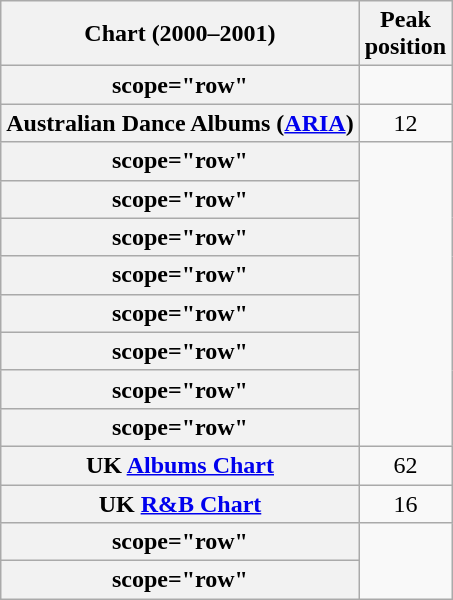<table class="wikitable sortable plainrowheaders" style="text-align:left;">
<tr>
<th scope="col">Chart (2000–2001)</th>
<th scope="col">Peak<br>position</th>
</tr>
<tr>
<th>scope="row" </th>
</tr>
<tr>
<th scope="row">Australian Dance Albums (<a href='#'>ARIA</a>)</th>
<td align="center">12</td>
</tr>
<tr>
<th>scope="row" </th>
</tr>
<tr>
<th>scope="row" </th>
</tr>
<tr>
<th>scope="row" </th>
</tr>
<tr>
<th>scope="row" </th>
</tr>
<tr>
<th>scope="row" </th>
</tr>
<tr>
<th>scope="row" </th>
</tr>
<tr>
<th>scope="row" </th>
</tr>
<tr>
<th>scope="row" </th>
</tr>
<tr>
<th scope="row">UK <a href='#'>Albums Chart</a></th>
<td style="text-align:center;">62</td>
</tr>
<tr>
<th scope="row">UK <a href='#'>R&B Chart</a></th>
<td style="text-align:center;">16</td>
</tr>
<tr>
<th>scope="row" </th>
</tr>
<tr>
<th>scope="row" </th>
</tr>
</table>
